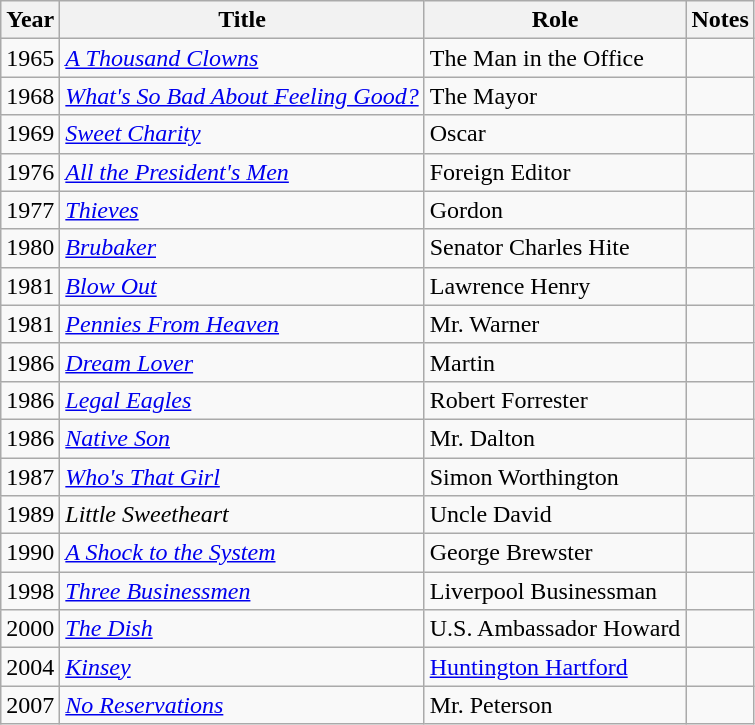<table class="wikitable sortable">
<tr>
<th>Year</th>
<th>Title</th>
<th>Role</th>
<th>Notes</th>
</tr>
<tr>
<td>1965</td>
<td><em><a href='#'>A Thousand Clowns</a></em></td>
<td>The Man in the Office</td>
<td></td>
</tr>
<tr>
<td>1968</td>
<td><em><a href='#'>What's So Bad About Feeling Good?</a></em></td>
<td>The Mayor</td>
<td></td>
</tr>
<tr>
<td>1969</td>
<td><em><a href='#'>Sweet Charity</a></em></td>
<td>Oscar</td>
<td></td>
</tr>
<tr>
<td>1976</td>
<td><em><a href='#'>All the President's Men</a></em></td>
<td>Foreign Editor</td>
<td></td>
</tr>
<tr>
<td>1977</td>
<td><em><a href='#'>Thieves</a></em></td>
<td>Gordon</td>
<td></td>
</tr>
<tr>
<td>1980</td>
<td><em><a href='#'>Brubaker</a></em></td>
<td>Senator Charles Hite</td>
<td></td>
</tr>
<tr>
<td>1981</td>
<td><em><a href='#'>Blow Out</a></em></td>
<td>Lawrence Henry</td>
<td></td>
</tr>
<tr>
<td>1981</td>
<td><em><a href='#'>Pennies From Heaven</a></em></td>
<td>Mr. Warner</td>
<td></td>
</tr>
<tr>
<td>1986</td>
<td><em><a href='#'>Dream Lover</a></em></td>
<td>Martin</td>
<td></td>
</tr>
<tr>
<td>1986</td>
<td><em><a href='#'>Legal Eagles</a></em></td>
<td>Robert Forrester</td>
<td></td>
</tr>
<tr>
<td>1986</td>
<td><em><a href='#'>Native Son</a></em></td>
<td>Mr. Dalton</td>
<td></td>
</tr>
<tr>
<td>1987</td>
<td><em><a href='#'>Who's That Girl</a></em></td>
<td>Simon Worthington</td>
<td></td>
</tr>
<tr>
<td>1989</td>
<td><em>Little Sweetheart</em></td>
<td>Uncle David</td>
<td></td>
</tr>
<tr>
<td>1990</td>
<td><em><a href='#'>A Shock to the System</a></em></td>
<td>George Brewster</td>
<td></td>
</tr>
<tr>
<td>1998</td>
<td><em><a href='#'>Three Businessmen</a></em></td>
<td>Liverpool Businessman</td>
<td></td>
</tr>
<tr>
<td>2000</td>
<td><em><a href='#'>The Dish</a></em></td>
<td>U.S. Ambassador Howard</td>
<td></td>
</tr>
<tr>
<td>2004</td>
<td><em><a href='#'>Kinsey</a></em></td>
<td><a href='#'>Huntington Hartford</a></td>
<td></td>
</tr>
<tr>
<td>2007</td>
<td><em><a href='#'>No Reservations</a></em></td>
<td>Mr. Peterson</td>
<td></td>
</tr>
</table>
